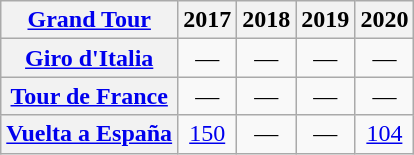<table class="wikitable plainrowheaders">
<tr>
<th scope="col"><a href='#'>Grand Tour</a></th>
<th scope="col">2017</th>
<th scope="col">2018</th>
<th scope="col">2019</th>
<th scope="col">2020</th>
</tr>
<tr style="text-align:center;">
<th scope="row"> <a href='#'>Giro d'Italia</a></th>
<td>—</td>
<td>—</td>
<td>—</td>
<td>—</td>
</tr>
<tr style="text-align:center;">
<th scope="row"> <a href='#'>Tour de France</a></th>
<td>—</td>
<td>—</td>
<td>—</td>
<td>—</td>
</tr>
<tr style="text-align:center;">
<th scope="row"> <a href='#'>Vuelta a España</a></th>
<td><a href='#'>150</a></td>
<td>—</td>
<td>—</td>
<td><a href='#'>104</a></td>
</tr>
</table>
